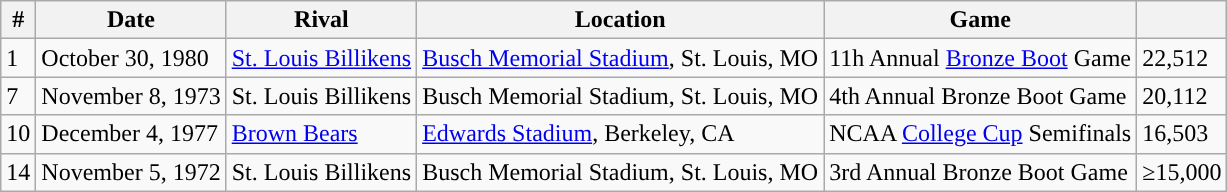<table class="wikitable" style="text-align:; font-size:%">
<tr>
<th>#</th>
<th>Date</th>
<th>Rival</th>
<th>Location</th>
<th>Game</th>
<th></th>
</tr>
<tr>
<td>1</td>
<td>October 30, 1980</td>
<td><a href='#'>St. Louis Billikens</a></td>
<td><a href='#'>Busch Memorial Stadium</a>, St. Louis, MO</td>
<td>11h Annual <a href='#'>Bronze Boot</a> Game</td>
<td>22,512</td>
</tr>
<tr>
<td>7</td>
<td>November 8, 1973</td>
<td>St. Louis Billikens</td>
<td>Busch Memorial Stadium, St. Louis, MO</td>
<td>4th  Annual Bronze Boot Game</td>
<td>20,112</td>
</tr>
<tr>
<td>10</td>
<td>December 4, 1977</td>
<td><a href='#'>Brown Bears</a></td>
<td><a href='#'>Edwards Stadium</a>, Berkeley, CA</td>
<td>NCAA <a href='#'>College Cup</a> Semifinals</td>
<td>16,503</td>
</tr>
<tr>
<td>14</td>
<td>November 5, 1972</td>
<td>St. Louis Billikens</td>
<td>Busch Memorial Stadium, St. Louis, MO</td>
<td>3rd Annual Bronze Boot Game</td>
<td>≥15,000</td>
</tr>
</table>
